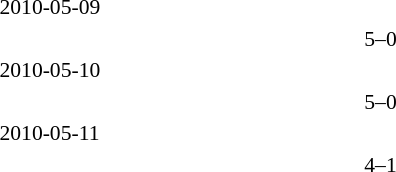<table style="font-size:90%">
<tr>
<th width=200></th>
<th width=100></th>
<th width=200></th>
</tr>
<tr>
<td colspan=3>2010-05-09</td>
</tr>
<tr>
<td align=right></td>
<td align=center>5–0</td>
<td></td>
</tr>
<tr>
<td colspan=3>2010-05-10</td>
</tr>
<tr>
<td align=right></td>
<td align=center>5–0</td>
<td></td>
</tr>
<tr>
<td colspan=3>2010-05-11</td>
</tr>
<tr>
<td align=right></td>
<td align=center>4–1</td>
<td></td>
</tr>
</table>
